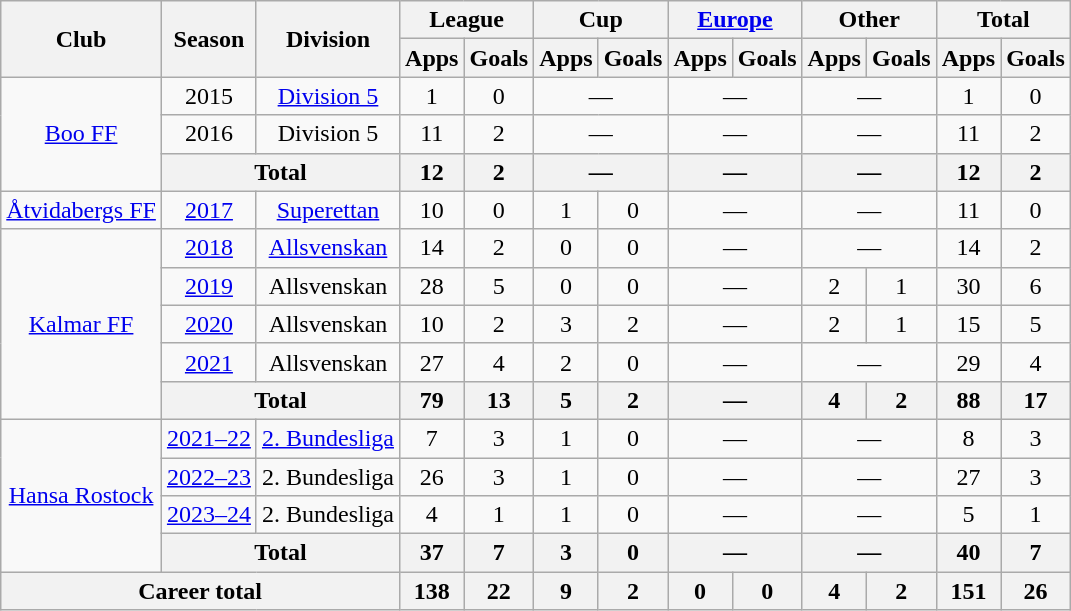<table class="wikitable" style="text-align:center">
<tr>
<th rowspan="2">Club</th>
<th rowspan="2">Season</th>
<th rowspan="2">Division</th>
<th colspan="2">League</th>
<th colspan="2">Cup</th>
<th colspan="2"><a href='#'>Europe</a></th>
<th colspan="2">Other</th>
<th colspan="2">Total</th>
</tr>
<tr>
<th>Apps</th>
<th>Goals</th>
<th>Apps</th>
<th>Goals</th>
<th>Apps</th>
<th>Goals</th>
<th>Apps</th>
<th>Goals</th>
<th>Apps</th>
<th>Goals</th>
</tr>
<tr>
<td rowspan="3"><a href='#'>Boo FF</a></td>
<td>2015</td>
<td><a href='#'>Division 5</a></td>
<td>1</td>
<td>0</td>
<td colspan="2">—</td>
<td colspan="2">—</td>
<td colspan="2">—</td>
<td>1</td>
<td>0</td>
</tr>
<tr>
<td>2016</td>
<td>Division 5</td>
<td>11</td>
<td>2</td>
<td colspan="2">—</td>
<td colspan="2">—</td>
<td colspan="2">—</td>
<td>11</td>
<td>2</td>
</tr>
<tr>
<th colspan="2">Total</th>
<th>12</th>
<th>2</th>
<th colspan="2">—</th>
<th colspan="2">—</th>
<th colspan="2">—</th>
<th>12</th>
<th>2</th>
</tr>
<tr>
<td><a href='#'>Åtvidabergs FF</a></td>
<td><a href='#'>2017</a></td>
<td><a href='#'>Superettan</a></td>
<td>10</td>
<td>0</td>
<td>1</td>
<td>0</td>
<td colspan="2">—</td>
<td colspan="2">—</td>
<td>11</td>
<td>0</td>
</tr>
<tr>
<td rowspan="5"><a href='#'>Kalmar FF</a></td>
<td><a href='#'>2018</a></td>
<td><a href='#'>Allsvenskan</a></td>
<td>14</td>
<td>2</td>
<td>0</td>
<td>0</td>
<td colspan="2">—</td>
<td colspan="2">—</td>
<td>14</td>
<td>2</td>
</tr>
<tr>
<td><a href='#'>2019</a></td>
<td>Allsvenskan</td>
<td>28</td>
<td>5</td>
<td>0</td>
<td>0</td>
<td colspan="2">—</td>
<td>2</td>
<td>1</td>
<td>30</td>
<td>6</td>
</tr>
<tr>
<td><a href='#'>2020</a></td>
<td>Allsvenskan</td>
<td>10</td>
<td>2</td>
<td>3</td>
<td>2</td>
<td colspan="2">—</td>
<td>2</td>
<td>1</td>
<td>15</td>
<td>5</td>
</tr>
<tr>
<td><a href='#'>2021</a></td>
<td>Allsvenskan</td>
<td>27</td>
<td>4</td>
<td>2</td>
<td>0</td>
<td colspan="2">—</td>
<td colspan="2">—</td>
<td>29</td>
<td>4</td>
</tr>
<tr>
<th colspan="2">Total</th>
<th>79</th>
<th>13</th>
<th>5</th>
<th>2</th>
<th colspan="2">—</th>
<th>4</th>
<th>2</th>
<th>88</th>
<th>17</th>
</tr>
<tr>
<td rowspan="4"><a href='#'>Hansa Rostock</a></td>
<td><a href='#'>2021–22</a></td>
<td><a href='#'>2. Bundesliga</a></td>
<td>7</td>
<td>3</td>
<td>1</td>
<td>0</td>
<td colspan="2">—</td>
<td colspan="2">—</td>
<td>8</td>
<td>3</td>
</tr>
<tr>
<td><a href='#'>2022–23</a></td>
<td>2. Bundesliga</td>
<td>26</td>
<td>3</td>
<td>1</td>
<td>0</td>
<td colspan="2">—</td>
<td colspan="2">—</td>
<td>27</td>
<td>3</td>
</tr>
<tr>
<td><a href='#'>2023–24</a></td>
<td>2. Bundesliga</td>
<td>4</td>
<td>1</td>
<td>1</td>
<td>0</td>
<td colspan="2">—</td>
<td colspan="2">—</td>
<td>5</td>
<td>1</td>
</tr>
<tr>
<th colspan="2">Total</th>
<th>37</th>
<th>7</th>
<th>3</th>
<th>0</th>
<th colspan="2">—</th>
<th colspan="2">—</th>
<th>40</th>
<th>7</th>
</tr>
<tr>
<th colspan="3">Career total</th>
<th>138</th>
<th>22</th>
<th>9</th>
<th>2</th>
<th>0</th>
<th>0</th>
<th>4</th>
<th>2</th>
<th>151</th>
<th>26</th>
</tr>
</table>
